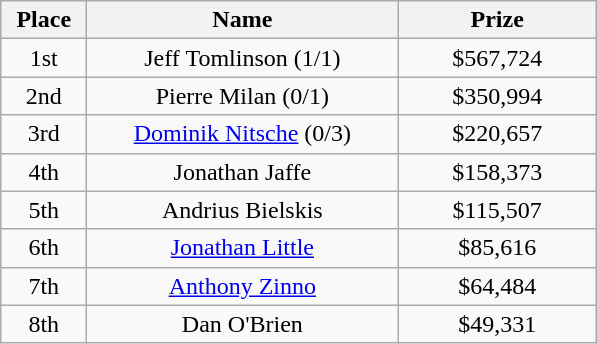<table class="wikitable">
<tr>
<th width="50">Place</th>
<th width="200">Name</th>
<th width="125">Prize</th>
</tr>
<tr>
<td align = "center">1st</td>
<td align = "center">Jeff Tomlinson (1/1)</td>
<td align = "center">$567,724</td>
</tr>
<tr>
<td align = "center">2nd</td>
<td align = "center">Pierre Milan (0/1)</td>
<td align = "center">$350,994</td>
</tr>
<tr>
<td align = "center">3rd</td>
<td align = "center"><a href='#'>Dominik Nitsche</a> (0/3)</td>
<td align = "center">$220,657</td>
</tr>
<tr>
<td align = "center">4th</td>
<td align = "center">Jonathan Jaffe</td>
<td align = "center">$158,373</td>
</tr>
<tr>
<td align = "center">5th</td>
<td align = "center">Andrius Bielskis</td>
<td align = "center">$115,507</td>
</tr>
<tr>
<td align = "center">6th</td>
<td align = "center"><a href='#'>Jonathan Little</a></td>
<td align = "center">$85,616</td>
</tr>
<tr>
<td align = "center">7th</td>
<td align = "center"><a href='#'>Anthony Zinno</a></td>
<td align = "center">$64,484</td>
</tr>
<tr>
<td align = "center">8th</td>
<td align = "center">Dan O'Brien</td>
<td align = "center">$49,331</td>
</tr>
</table>
